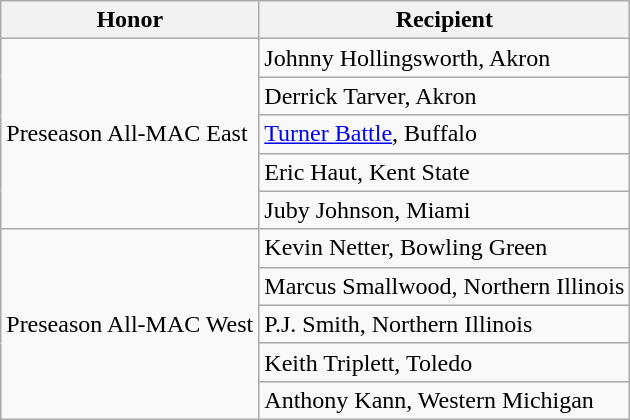<table class="wikitable" border="1">
<tr>
<th>Honor</th>
<th>Recipient</th>
</tr>
<tr>
<td rowspan=5 valign=middle>Preseason All-MAC East</td>
<td>Johnny Hollingsworth, Akron</td>
</tr>
<tr>
<td>Derrick Tarver, Akron</td>
</tr>
<tr>
<td><a href='#'>Turner Battle</a>, Buffalo</td>
</tr>
<tr>
<td>Eric Haut, Kent State</td>
</tr>
<tr>
<td>Juby Johnson, Miami</td>
</tr>
<tr>
<td rowspan=5 valign=middle>Preseason All-MAC West</td>
<td>Kevin Netter, Bowling Green</td>
</tr>
<tr>
<td>Marcus Smallwood, Northern Illinois</td>
</tr>
<tr>
<td>P.J. Smith, Northern Illinois</td>
</tr>
<tr>
<td>Keith Triplett, Toledo</td>
</tr>
<tr>
<td>Anthony Kann, Western Michigan</td>
</tr>
</table>
